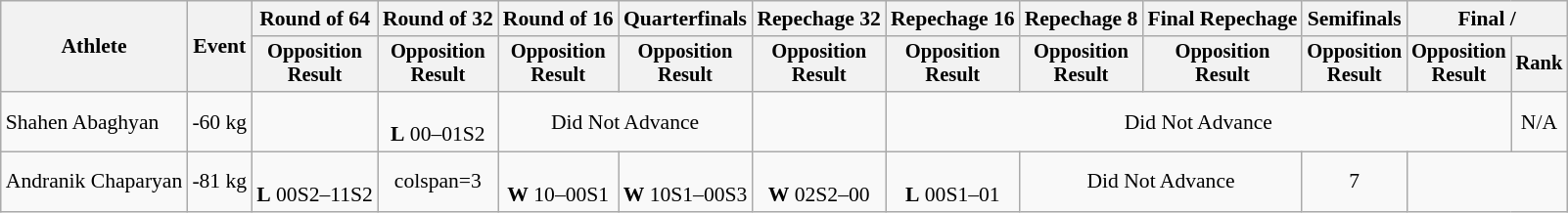<table class="wikitable" style="font-size:90%">
<tr>
<th rowspan="2">Athlete</th>
<th rowspan="2">Event</th>
<th>Round of 64</th>
<th>Round of 32</th>
<th>Round of 16</th>
<th>Quarterfinals</th>
<th>Repechage 32</th>
<th>Repechage 16</th>
<th>Repechage 8</th>
<th>Final Repechage</th>
<th>Semifinals</th>
<th colspan=2>Final / </th>
</tr>
<tr style="font-size:95%">
<th>Opposition<br>Result</th>
<th>Opposition<br>Result</th>
<th>Opposition<br>Result</th>
<th>Opposition<br>Result</th>
<th>Opposition<br>Result</th>
<th>Opposition<br>Result</th>
<th>Opposition<br>Result</th>
<th>Opposition<br>Result</th>
<th>Opposition<br>Result</th>
<th>Opposition<br>Result</th>
<th>Rank</th>
</tr>
<tr align=center>
<td align=left>Shahen Abaghyan</td>
<td align=left>-60 kg</td>
<td></td>
<td><br><strong>L</strong> 00–01S2</td>
<td colspan=2>Did Not Advance</td>
<td></td>
<td colspan=5>Did Not Advance</td>
<td>N/A</td>
</tr>
<tr align=center>
<td align=left>Andranik Chaparyan</td>
<td align=left>-81 kg</td>
<td><br><strong>L</strong> 00S2–11S2</td>
<td>colspan=3 </td>
<td><br><strong>W</strong> 10–00S1</td>
<td><br><strong>W</strong> 10S1–00S3</td>
<td><br><strong>W</strong> 02S2–00</td>
<td><br><strong>L</strong> 00S1–01</td>
<td colspan=2>Did Not Advance</td>
<td>7</td>
</tr>
</table>
